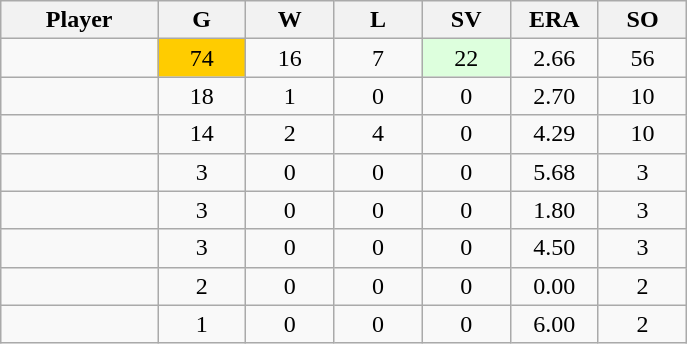<table class="wikitable sortable">
<tr>
<th bgcolor="#DDDDFF" width="16%">Player</th>
<th bgcolor="#DDDDFF" width="9%">G</th>
<th bgcolor="#DDDDFF" width="9%">W</th>
<th bgcolor="#DDDDFF" width="9%">L</th>
<th bgcolor="#DDDDFF" width="9%">SV</th>
<th bgcolor="#DDDDFF" width="9%">ERA</th>
<th bgcolor="#DDDDFF" width="9%">SO</th>
</tr>
<tr align="center">
<td></td>
<td bgcolor=#ffcc00>74</td>
<td>16</td>
<td>7</td>
<td bgcolor=#DDFFDD>22</td>
<td>2.66</td>
<td>56</td>
</tr>
<tr align="center">
<td></td>
<td>18</td>
<td>1</td>
<td>0</td>
<td>0</td>
<td>2.70</td>
<td>10</td>
</tr>
<tr align="center">
<td></td>
<td>14</td>
<td>2</td>
<td>4</td>
<td>0</td>
<td>4.29</td>
<td>10</td>
</tr>
<tr align="center">
<td></td>
<td>3</td>
<td>0</td>
<td>0</td>
<td>0</td>
<td>5.68</td>
<td>3</td>
</tr>
<tr align="center">
<td></td>
<td>3</td>
<td>0</td>
<td>0</td>
<td>0</td>
<td>1.80</td>
<td>3</td>
</tr>
<tr align="center">
<td></td>
<td>3</td>
<td>0</td>
<td>0</td>
<td>0</td>
<td>4.50</td>
<td>3</td>
</tr>
<tr align="center">
<td></td>
<td>2</td>
<td>0</td>
<td>0</td>
<td>0</td>
<td>0.00</td>
<td>2</td>
</tr>
<tr align="center">
<td></td>
<td>1</td>
<td>0</td>
<td>0</td>
<td>0</td>
<td>6.00</td>
<td>2</td>
</tr>
</table>
